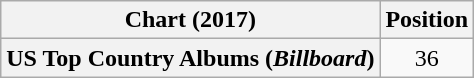<table class="wikitable plainrowheaders" style="text-align:center;">
<tr>
<th scope="col">Chart (2017)</th>
<th scope="col">Position</th>
</tr>
<tr>
<th scope="row">US Top Country Albums (<em>Billboard</em>)</th>
<td>36</td>
</tr>
</table>
